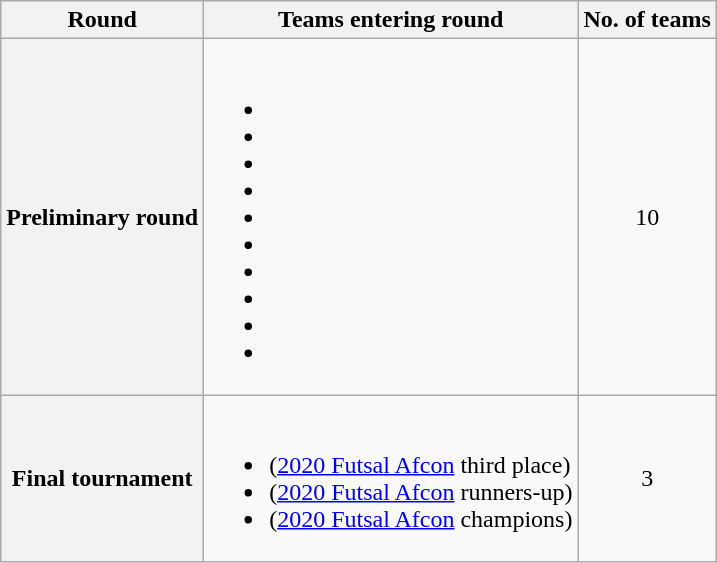<table class="wikitable">
<tr>
<th>Round</th>
<th>Teams entering round</th>
<th>No. of teams</th>
</tr>
<tr>
<th>Preliminary round</th>
<td><br><ul><li></li><li></li><li></li><li></li><li></li><li></li><li></li><li></li><li></li><li></li></ul></td>
<td align=center>10</td>
</tr>
<tr>
<th>Final tournament</th>
<td><br><ul><li> (<a href='#'>2020 Futsal Afcon</a> third place)</li><li> (<a href='#'>2020 Futsal Afcon</a> runners-up)</li><li> (<a href='#'>2020 Futsal Afcon</a> champions)</li></ul></td>
<td align=center>3</td>
</tr>
</table>
